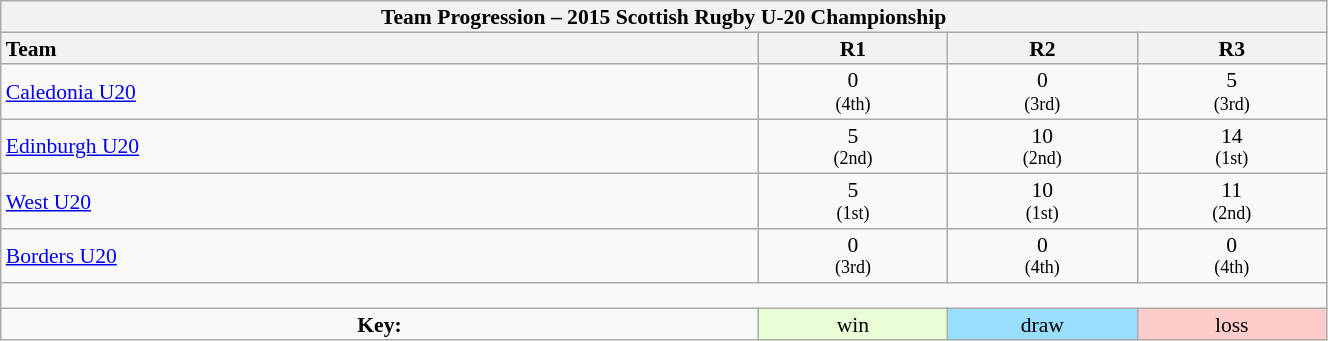<table class="wikitable collapsible" style="text-align:center; line-height:100%; width:70%; font-size:90%">
<tr>
<th colspan=100%>Team Progression – 2015 Scottish Rugby U-20 Championship</th>
</tr>
<tr>
<th style="text-align:left; width:20%;">Team</th>
<th style="width:5%;">R1</th>
<th style="width:5%;">R2</th>
<th style="width:5%;">R3</th>
</tr>
<tr>
<td align=left><a href='#'>Caledonia U20</a></td>
<td>0 <br><small>(4th)</small></td>
<td>0 <br><small>(3rd)</small></td>
<td>5 <br><small>(3rd)</small></td>
</tr>
<tr>
<td align=left><a href='#'>Edinburgh U20</a></td>
<td>5 <br><small>(2nd)</small></td>
<td>10 <br><small>(2nd)</small></td>
<td>14 <br><small>(1st)</small></td>
</tr>
<tr>
<td align=left><a href='#'>West U20</a></td>
<td>5 <br><small>(1st)</small></td>
<td>10 <br><small>(1st)</small></td>
<td>11 <br><small>(2nd)</small></td>
</tr>
<tr>
<td align=left><a href='#'>Borders U20</a></td>
<td>0 <br><small>(3rd)</small></td>
<td>0 <br><small>(4th)</small></td>
<td>0 <br><small>(4th)</small></td>
</tr>
<tr>
<td colspan=100% style="height:10px"></td>
</tr>
<tr>
<td><strong>Key:</strong></td>
<td style="background:#E8FFD8;">win</td>
<td style="background:#97DEFF;">draw</td>
<td style="background:#FFCCCC;">loss</td>
</tr>
</table>
